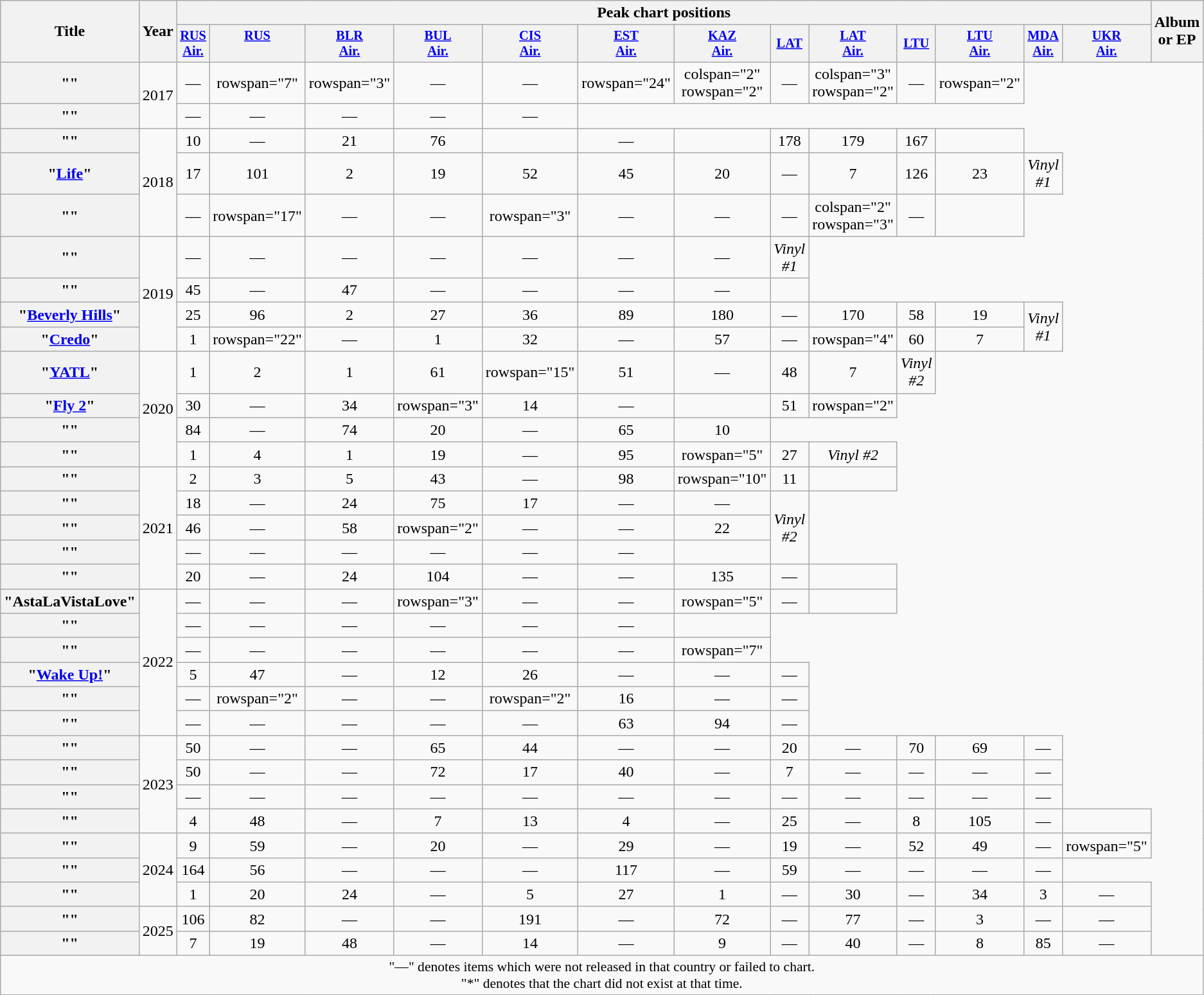<table class="wikitable plainrowheaders" style="text-align:center;">
<tr>
<th rowspan="2" style="width:16em;">Title</th>
<th rowspan="2" style="width:1em;">Year</th>
<th colspan="13">Peak chart positions</th>
<th rowspan="2">Album or EP</th>
</tr>
<tr>
<th scope="col" style="width:2.5em;font-size:85%;"><a href='#'>RUS<br>Air.</a><br></th>
<th scope="col" style="width:3em; font-size:85%;"><a href='#'>RUS<br></a><br></th>
<th scope="col" style="width:2.5em;font-size:85%;"><a href='#'>BLR<br>Air.</a><br></th>
<th scope="col" style="width:2.5em;font-size:85%;"><a href='#'>BUL<br>Air.</a><br></th>
<th scope="col" style="width:2.5em;font-size:85%;"><a href='#'>CIS<br>Air.</a><br></th>
<th scope="col" style="width:2.5em;font-size:85%;"><a href='#'>EST<br>Air.</a><br></th>
<th scope="col" style="width:2.5em;font-size:85%;"><a href='#'>KAZ<br>Air.</a><br></th>
<th scope="col" style="width:2.5em;font-size:85%;"><a href='#'>LAT</a><br></th>
<th scope="col" style="width:2.5em;font-size:85%;"><a href='#'>LAT<br>Air.</a><br></th>
<th scope="col" style="width:2.5em;font-size:85%;"><a href='#'>LTU</a><br></th>
<th scope="col" style="width:2.5em;font-size:85%;"><a href='#'>LTU<br>Air.</a><br></th>
<th scope="col" style="width:2.5em;font-size:85%;"><a href='#'>MDA<br>Air.</a><br></th>
<th scope="col" style="width:2.5em;font-size:85%;"><a href='#'>UKR<br>Air.</a><br></th>
</tr>
<tr>
<th scope="row">""</th>
<td rowspan="2" align="center">2017</td>
<td>—</td>
<td>rowspan="7" </td>
<td>rowspan="3" </td>
<td>—</td>
<td>—</td>
<td>rowspan="24" </td>
<td>colspan="2" rowspan="2" </td>
<td>—</td>
<td>colspan="3" rowspan="2" </td>
<td>—</td>
<td>rowspan="2" </td>
</tr>
<tr>
<th scope="row">""</th>
<td>—</td>
<td>—</td>
<td>—</td>
<td>—</td>
<td>—</td>
</tr>
<tr>
<th scope="row">""</th>
<td rowspan="3">2018</td>
<td>10</td>
<td>—</td>
<td>21</td>
<td>76</td>
<td></td>
<td>—</td>
<td></td>
<td>178</td>
<td>179</td>
<td>167</td>
<td></td>
</tr>
<tr>
<th scope="row">"<a href='#'>Life</a>"</th>
<td>17</td>
<td>101</td>
<td>2</td>
<td>19</td>
<td>52</td>
<td>45</td>
<td>20</td>
<td>—</td>
<td>7</td>
<td>126</td>
<td>23</td>
<td><em>Vinyl #1</em></td>
</tr>
<tr>
<th scope="row">""</th>
<td>—</td>
<td>rowspan="17" </td>
<td>—</td>
<td>—</td>
<td>rowspan="3" </td>
<td>—</td>
<td>—</td>
<td>—</td>
<td>colspan="2" rowspan="3" </td>
<td>—</td>
<td></td>
</tr>
<tr>
<th scope="row">""</th>
<td rowspan="4">2019</td>
<td>—</td>
<td>—</td>
<td>—</td>
<td>—</td>
<td>—</td>
<td>—</td>
<td>—</td>
<td><em>Vinyl #1</em></td>
</tr>
<tr>
<th scope="row">""<br></th>
<td>45</td>
<td>—</td>
<td>47</td>
<td>—</td>
<td>—</td>
<td>—</td>
<td>—</td>
<td></td>
</tr>
<tr>
<th scope="row">"<a href='#'>Beverly Hills</a>"</th>
<td>25</td>
<td>96</td>
<td>2</td>
<td>27</td>
<td>36</td>
<td>89</td>
<td>180</td>
<td>—</td>
<td>170</td>
<td>58</td>
<td>19</td>
<td rowspan="2"><em>Vinyl #1</em></td>
</tr>
<tr>
<th scope="row">"<a href='#'>Credo</a>"</th>
<td>1</td>
<td>rowspan="22" </td>
<td>—</td>
<td>1</td>
<td>32</td>
<td>—</td>
<td>57</td>
<td>—</td>
<td>rowspan="4" </td>
<td>60</td>
<td>7</td>
</tr>
<tr>
<th scope="row">"<a href='#'>YATL</a>"</th>
<td rowspan="4">2020</td>
<td>1</td>
<td>2</td>
<td>1</td>
<td>61</td>
<td>rowspan="15" </td>
<td>51</td>
<td>—</td>
<td>48</td>
<td>7</td>
<td><em>Vinyl #2</em></td>
</tr>
<tr>
<th scope="row">"<a href='#'>Fly 2</a>"<br></th>
<td>30</td>
<td>—</td>
<td>34</td>
<td>rowspan="3" </td>
<td>14</td>
<td>—</td>
<td></td>
<td>51</td>
<td>rowspan="2" </td>
</tr>
<tr>
<th scope="row">""<br></th>
<td>84</td>
<td>—</td>
<td>74</td>
<td>20</td>
<td>—</td>
<td>65</td>
<td>10</td>
</tr>
<tr>
<th scope="row">""</th>
<td>1</td>
<td>4</td>
<td>1</td>
<td>19</td>
<td>—</td>
<td>95</td>
<td>rowspan="5" </td>
<td>27</td>
<td><em>Vinyl #2</em></td>
</tr>
<tr>
<th scope="row">""<br></th>
<td rowspan="5">2021</td>
<td>2</td>
<td>3</td>
<td>5</td>
<td>43</td>
<td>—</td>
<td>98</td>
<td>rowspan="10" </td>
<td>11</td>
<td></td>
</tr>
<tr>
<th scope="row">""</th>
<td>18</td>
<td>—</td>
<td>24</td>
<td>75</td>
<td>17</td>
<td>—</td>
<td>—</td>
<td rowspan="3"><em>Vinyl #2</em></td>
</tr>
<tr>
<th scope="row">""</th>
<td>46</td>
<td>—</td>
<td>58</td>
<td>rowspan="2" </td>
<td>—</td>
<td>—</td>
<td>22</td>
</tr>
<tr>
<th scope="row">""</th>
<td>—</td>
<td>—</td>
<td>—</td>
<td>—</td>
<td>—</td>
<td>—</td>
</tr>
<tr>
<th scope="row">""<br></th>
<td>20</td>
<td>—</td>
<td>24</td>
<td>104</td>
<td>—</td>
<td>—</td>
<td>135</td>
<td>—</td>
<td></td>
</tr>
<tr>
<th scope="row">"AstaLaVistaLove"</th>
<td rowspan="6">2022</td>
<td>—</td>
<td>—</td>
<td>—</td>
<td>rowspan="3" </td>
<td>—</td>
<td>—</td>
<td>rowspan="5" </td>
<td>—</td>
<td></td>
</tr>
<tr>
<th scope="row">""<br></th>
<td>—</td>
<td>—</td>
<td>—</td>
<td>—</td>
<td>—</td>
<td>—</td>
<td><em></em></td>
</tr>
<tr>
<th scope="row">""<br></th>
<td>—</td>
<td>—</td>
<td>—</td>
<td>—</td>
<td>—</td>
<td>—</td>
<td>rowspan="7" </td>
</tr>
<tr>
<th scope="row">"<a href='#'>Wake Up!</a>"</th>
<td>5</td>
<td>47</td>
<td>—</td>
<td>12</td>
<td>26</td>
<td>—</td>
<td>—</td>
<td>—</td>
</tr>
<tr>
<th scope="row">""</th>
<td>—</td>
<td>rowspan="2" </td>
<td>—</td>
<td>—</td>
<td>rowspan="2" </td>
<td>16</td>
<td>—</td>
<td>—</td>
</tr>
<tr>
<th scope="row">""</th>
<td>—</td>
<td>—</td>
<td>—</td>
<td>—</td>
<td>—</td>
<td>63</td>
<td>94</td>
<td>—</td>
</tr>
<tr>
<th scope="row">""<br></th>
<td rowspan="4">2023</td>
<td>50</td>
<td>—</td>
<td>—</td>
<td>65</td>
<td>44</td>
<td>—</td>
<td>—</td>
<td>20</td>
<td>—</td>
<td>70</td>
<td>69</td>
<td>—</td>
</tr>
<tr>
<th scope="row">""<br></th>
<td>50</td>
<td>—</td>
<td>—</td>
<td>72</td>
<td>17</td>
<td>40</td>
<td>—</td>
<td>7</td>
<td>—</td>
<td>—</td>
<td>—</td>
<td>—</td>
</tr>
<tr>
<th scope="row">""<br></th>
<td>—</td>
<td>—</td>
<td>—</td>
<td>—</td>
<td>—</td>
<td>—</td>
<td>—</td>
<td>—</td>
<td>—</td>
<td>—</td>
<td>—</td>
<td>—</td>
</tr>
<tr>
<th scope="row">""</th>
<td>4</td>
<td>48</td>
<td>—</td>
<td>7</td>
<td>13</td>
<td>4</td>
<td>—</td>
<td>25</td>
<td>—</td>
<td>8</td>
<td>105</td>
<td>—</td>
<td></td>
</tr>
<tr>
<th scope="row">""</th>
<td rowspan="3">2024</td>
<td>9</td>
<td>59</td>
<td>—</td>
<td>20</td>
<td>—</td>
<td>29</td>
<td>—</td>
<td>19</td>
<td>—</td>
<td>52</td>
<td>49</td>
<td>—</td>
<td>rowspan="5" </td>
</tr>
<tr>
<th scope="row">""<br></th>
<td>164</td>
<td>56</td>
<td>—</td>
<td>—</td>
<td>—</td>
<td>117</td>
<td>—</td>
<td>59</td>
<td>—</td>
<td>—</td>
<td>—</td>
<td>—</td>
</tr>
<tr>
<th scope="row">""</th>
<td>1</td>
<td>20</td>
<td>24</td>
<td>—</td>
<td>5</td>
<td>27</td>
<td>1</td>
<td>—</td>
<td>30</td>
<td>—</td>
<td>34</td>
<td>3</td>
<td>—</td>
</tr>
<tr>
<th scope="row">""</th>
<td rowspan="2">2025</td>
<td>106</td>
<td>82</td>
<td>—</td>
<td>—</td>
<td>191</td>
<td>—</td>
<td>72</td>
<td>—</td>
<td>77</td>
<td>—</td>
<td>3</td>
<td>—</td>
<td>—</td>
</tr>
<tr>
<th scope="row">""</th>
<td>7</td>
<td>19</td>
<td>48</td>
<td>—</td>
<td>14</td>
<td>—</td>
<td>9</td>
<td>—</td>
<td>40</td>
<td>—</td>
<td>8</td>
<td>85</td>
<td>—</td>
</tr>
<tr>
<td colspan="16" style="font-size:90%;">"—" denotes items which were not released in that country or failed to chart.<br>"*" denotes that the chart did not exist at that time.</td>
</tr>
</table>
